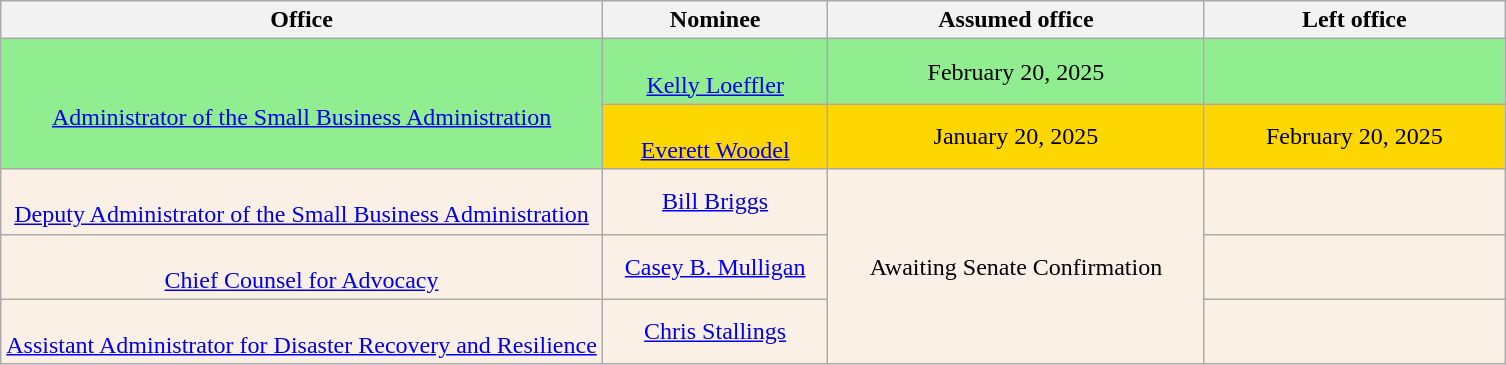<table class="wikitable sortable" style="text-align:center">
<tr>
<th style="width:40%;">Office</th>
<th style="width:15%;">Nominee</th>
<th style="width:25%;" data-sort-="" type="date">Assumed office</th>
<th style="width:20%;" data-sort-="" type="date">Left office</th>
</tr>
<tr style="background:lightgreen">
<td rowspan="2"><br><a href='#'>Administrator of the Small Business Administration</a></td>
<td><br><a href='#'>Kelly Loeffler</a></td>
<td>February 20, 2025<br></td>
<td></td>
</tr>
<tr style="background:gold">
<td><br><a href='#'>Everett Woodel</a></td>
<td>January 20, 2025</td>
<td>February 20, 2025</td>
</tr>
<tr style="background:linen">
<td><br><a href='#'>Deputy Administrator of the Small Business Administration</a></td>
<td><a href='#'>Bill Briggs</a></td>
<td rowspan="3">Awaiting Senate Confirmation</td>
<td></td>
</tr>
<tr style="background:linen">
<td><br><a href='#'>Chief Counsel for Advocacy</a></td>
<td><a href='#'>Casey B. Mulligan</a></td>
<td></td>
</tr>
<tr style="background:linen">
<td><br><a href='#'>Assistant Administrator for Disaster Recovery and Resilience</a></td>
<td><a href='#'>Chris Stallings</a></td>
<td></td>
</tr>
</table>
